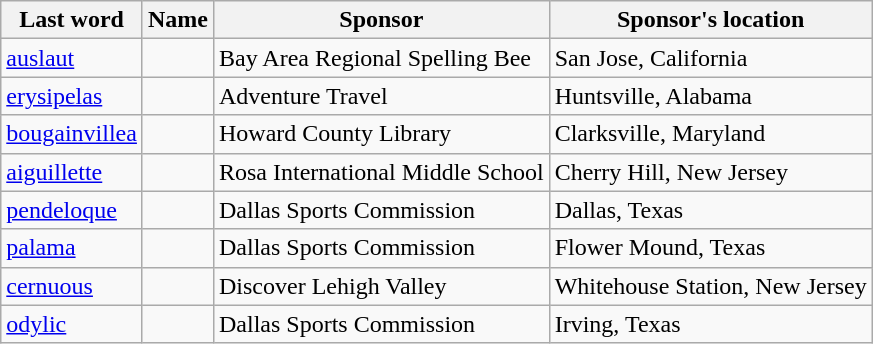<table class="wikitable sortable">
<tr>
<th>Last word</th>
<th>Name</th>
<th>Sponsor</th>
<th>Sponsor's location</th>
</tr>
<tr>
<td><a href='#'>auslaut</a></td>
<td></td>
<td>Bay Area Regional Spelling Bee</td>
<td>San Jose, California</td>
</tr>
<tr>
<td><a href='#'>erysipelas</a></td>
<td></td>
<td>Adventure Travel</td>
<td>Huntsville, Alabama</td>
</tr>
<tr>
<td><a href='#'>bougainvillea</a></td>
<td></td>
<td>Howard County Library</td>
<td>Clarksville, Maryland</td>
</tr>
<tr>
<td><a href='#'>aiguillette</a></td>
<td></td>
<td>Rosa International Middle School</td>
<td>Cherry Hill, New Jersey</td>
</tr>
<tr>
<td><a href='#'>pendeloque</a></td>
<td></td>
<td>Dallas Sports Commission</td>
<td>Dallas, Texas</td>
</tr>
<tr>
<td><a href='#'>palama</a></td>
<td></td>
<td>Dallas Sports Commission</td>
<td>Flower Mound, Texas</td>
</tr>
<tr>
<td><a href='#'>cernuous</a></td>
<td></td>
<td>Discover Lehigh Valley</td>
<td>Whitehouse Station, New Jersey</td>
</tr>
<tr>
<td><a href='#'>odylic</a></td>
<td></td>
<td>Dallas Sports Commission</td>
<td>Irving, Texas</td>
</tr>
</table>
